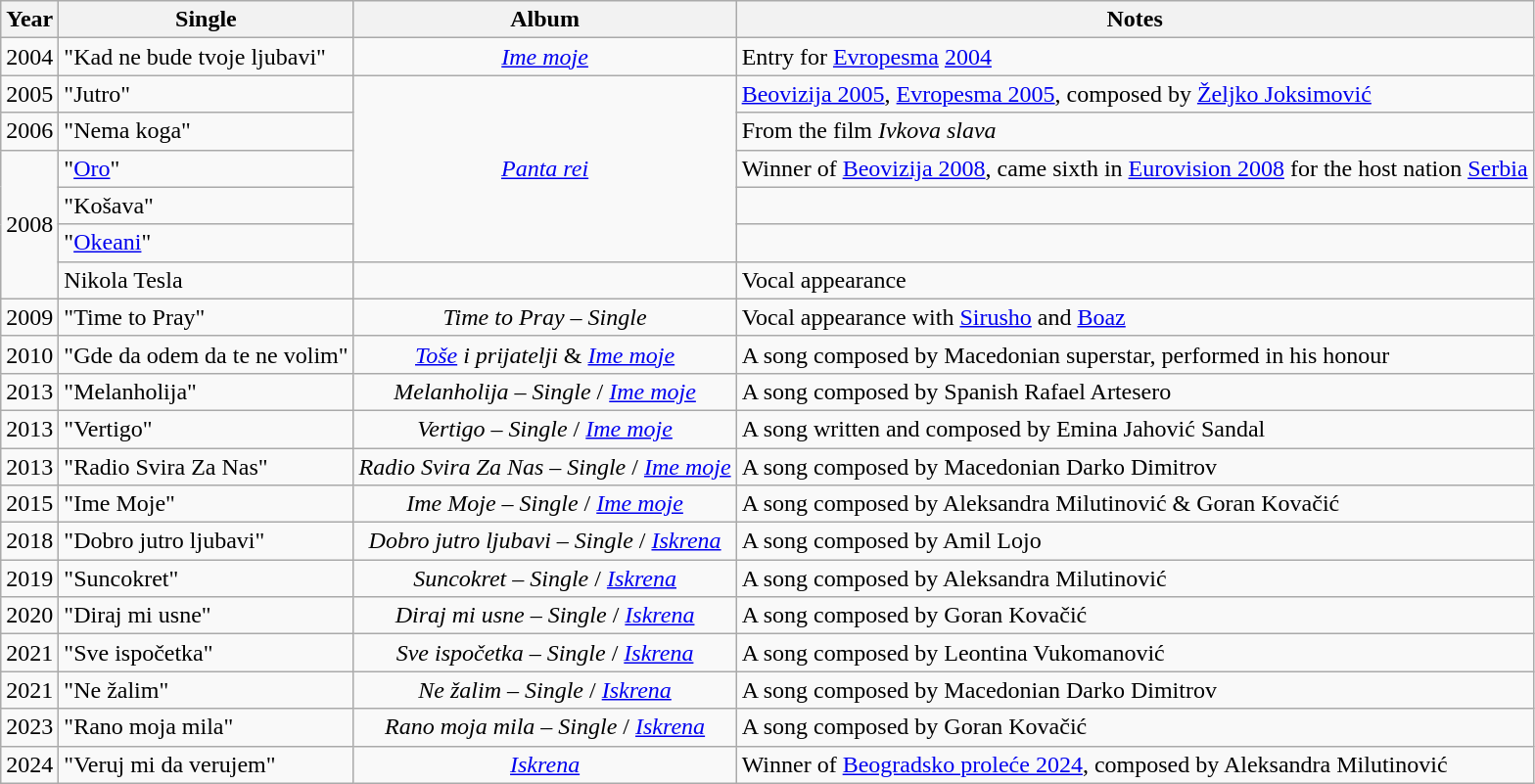<table class="wikitable">
<tr>
<th rowspan="1">Year</th>
<th rowspan="1">Single</th>
<th rowspan="1">Album</th>
<th rowspan="1">Notes</th>
</tr>
<tr>
<td>2004</td>
<td>"Kad ne bude tvoje ljubavi"</td>
<td align="center"><a href='#'><em>Ime moje</em></a></td>
<td>Entry for <a href='#'>Evropesma</a> <a href='#'>2004</a></td>
</tr>
<tr>
<td>2005</td>
<td>"Jutro"</td>
<td rowspan="5" align="center"><a href='#'><em>Panta rei</em></a></td>
<td><a href='#'>Beovizija 2005</a>, <a href='#'>Evropesma 2005</a>, composed by <a href='#'>Željko Joksimović</a></td>
</tr>
<tr>
<td>2006</td>
<td>"Nema koga"</td>
<td>From the film <em>Ivkova slava</em></td>
</tr>
<tr>
<td rowspan="4">2008</td>
<td>"<a href='#'>Oro</a>"</td>
<td>Winner of <a href='#'>Beovizija 2008</a>, came sixth in <a href='#'>Eurovision 2008</a> for the host nation <a href='#'>Serbia</a></td>
</tr>
<tr>
<td>"Košava"</td>
<td></td>
</tr>
<tr>
<td>"<a href='#'>Okeani</a>"</td>
<td></td>
</tr>
<tr>
<td>Nikola Tesla</td>
<td align="center"><em></em></td>
<td>Vocal appearance</td>
</tr>
<tr>
<td>2009</td>
<td>"Time to Pray"</td>
<td align="center"><em>Time to Pray – Single</em></td>
<td>Vocal appearance with <a href='#'>Sirusho</a> and <a href='#'>Boaz</a></td>
</tr>
<tr>
<td>2010</td>
<td>"Gde da odem da te ne volim"</td>
<td align="center"><em><a href='#'>Toše</a> i prijatelji</em> & <a href='#'><em>Ime moje</em></a></td>
<td>A song composed by Macedonian superstar, performed in his honour</td>
</tr>
<tr>
<td>2013</td>
<td>"Melanholija"</td>
<td align="center"><em>Melanholija – Single</em> / <a href='#'><em>Ime moje</em></a></td>
<td>A song composed by Spanish Rafael Artesero</td>
</tr>
<tr>
<td>2013</td>
<td>"Vertigo"</td>
<td align="center"><em>Vertigo – Single</em> / <a href='#'><em>Ime moje</em></a></td>
<td>A song written and composed by Emina Jahović Sandal</td>
</tr>
<tr>
<td>2013</td>
<td>"Radio Svira Za Nas"</td>
<td align="center"><em>Radio Svira Za Nas – Single</em> / <a href='#'><em>Ime moje</em></a></td>
<td>A song composed by Macedonian Darko Dimitrov</td>
</tr>
<tr>
<td>2015</td>
<td>"Ime Moje"</td>
<td align="center"><em>Ime Moje – Single</em> / <a href='#'><em>Ime moje</em></a></td>
<td>A song composed by Aleksandra Milutinović & Goran Kovačić</td>
</tr>
<tr>
<td>2018</td>
<td>"Dobro jutro ljubavi"</td>
<td align="center"><em>Dobro jutro ljubavi – Single</em> / <a href='#'><em>Iskrena</em></a></td>
<td>A song composed by Amil Lojo</td>
</tr>
<tr>
<td>2019</td>
<td>"Suncokret"</td>
<td align="center"><em>Suncokret – Single</em> / <a href='#'><em>Iskrena</em></a></td>
<td>A song composed by Aleksandra Milutinović</td>
</tr>
<tr>
<td>2020</td>
<td>"Diraj mi usne"</td>
<td align="center"><em>Diraj mi usne – Single</em> / <a href='#'><em>Iskrena</em></a></td>
<td>A song composed by Goran Kovačić</td>
</tr>
<tr>
<td>2021</td>
<td>"Sve ispočetka"</td>
<td align="center"><em>Sve ispočetka – Single</em> / <a href='#'><em>Iskrena</em></a></td>
<td>A song composed by Leontina Vukomanović</td>
</tr>
<tr>
<td>2021</td>
<td>"Ne žalim"</td>
<td align="center"><em>Ne žalim – Single</em> / <a href='#'><em>Iskrena</em></a></td>
<td>A song composed by Macedonian Darko Dimitrov</td>
</tr>
<tr>
<td>2023</td>
<td>"Rano moja mila"</td>
<td align="center"><em>Rano moja mila – Single</em> / <a href='#'><em>Iskrena</em></a></td>
<td>A song composed by Goran Kovačić</td>
</tr>
<tr>
<td>2024</td>
<td>"Veruj mi da verujem"</td>
<td align="center"><a href='#'><em>Iskrena</em></a></td>
<td>Winner of <a href='#'>Beogradsko proleće 2024</a>, composed by Aleksandra Milutinović</td>
</tr>
</table>
